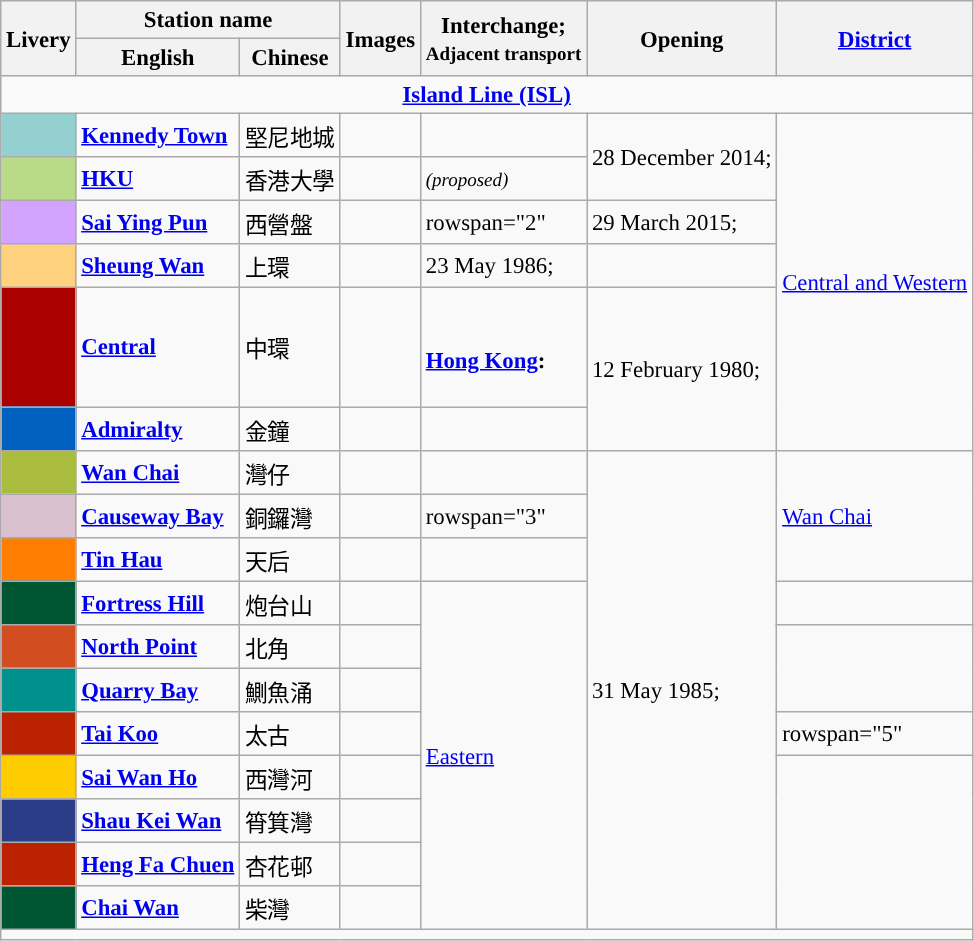<table class="wikitable" style="color: black; border-collapse: collapse; font-size: 95%">
<tr>
<th rowspan="2">Livery</th>
<th colspan="2">Station name</th>
<th rowspan="2">Images</th>
<th rowspan="2">Interchange;<br><small>Adjacent transport</small></th>
<th rowspan="2">Opening</th>
<th rowspan="2"><a href='#'>District</a></th>
</tr>
<tr>
<th>English</th>
<th>Chinese</th>
</tr>
<tr>
<td colspan="9" style="text-align:center;"><strong><a href='#'><span>Island Line (ISL)</span></a></strong></td>
</tr>
<tr>
<td style="background-color: #95D0D0;"></td>
<td><a href='#'><strong>Kennedy Town</strong></a></td>
<td>堅尼地城</td>
<td></td>
<td></td>
<td rowspan="2">28 December 2014;<br></td>
<td rowspan="6"><a href='#'>Central and Western</a></td>
</tr>
<tr>
<td style="background-color: #B8DA89;"></td>
<td><a href='#'><strong>HKU</strong></a></td>
<td>香港大學</td>
<td></td>
<td><em> <small>(proposed)</small></em></td>
</tr>
<tr>
<td style="background-color: #D3A4FF;"></td>
<td><a href='#'><strong>Sai Ying Pun</strong></a></td>
<td>西營盤</td>
<td></td>
<td>rowspan="2" </td>
<td>29 March 2015;<br></td>
</tr>
<tr>
<td style="background-color: #FFD280;"></td>
<td><a href='#'><strong>Sheung Wan</strong></a></td>
<td>上環</td>
<td></td>
<td>23 May 1986;<br></td>
</tr>
<tr>
<td style="background-color: #AA0000;"></td>
<td><a href='#'><strong>Central</strong></a></td>
<td>中環</td>
<td></td>
<td><br><br> <strong><a href='#'>Hong Kong</a>:</strong><br><br></td>
<td rowspan="2">12 February 1980;<br></td>
</tr>
<tr>
<td style="background-color: #0060C0;"></td>
<td><a href='#'><strong>Admiralty</strong></a></td>
<td>金鐘</td>
<td></td>
<td></td>
</tr>
<tr>
<td style="background-color: #A9BC3E;"></td>
<td><a href='#'><strong>Wan Chai</strong></a></td>
<td>灣仔</td>
<td></td>
<td></td>
<td rowspan="11">31 May 1985;<br></td>
<td rowspan="3"><a href='#'>Wan Chai</a></td>
</tr>
<tr>
<td style="background-color: #D9C1D0;"></td>
<td><a href='#'><strong>Causeway Bay</strong></a></td>
<td>銅鑼灣</td>
<td></td>
<td>rowspan="3" </td>
</tr>
<tr>
<td style="background-color: #FF7D00;"></td>
<td><a href='#'><strong>Tin Hau</strong></a></td>
<td>天后</td>
<td></td>
</tr>
<tr>
<td style="background-color: #005533;"></td>
<td><a href='#'><strong>Fortress Hill</strong></a></td>
<td>炮台山</td>
<td></td>
<td rowspan="8"><a href='#'>Eastern</a></td>
</tr>
<tr>
<td style="background-color: #D24D20;"></td>
<td><a href='#'><strong>North Point</strong></a></td>
<td>北角</td>
<td></td>
<td rowspan="2"></td>
</tr>
<tr>
<td style="background-color: #00918C;"></td>
<td><a href='#'><strong>Quarry Bay</strong></a></td>
<td>鰂魚涌</td>
<td></td>
</tr>
<tr>
<td style="background-color: #BB2200;"></td>
<td><a href='#'><strong>Tai Koo</strong></a></td>
<td>太古</td>
<td></td>
<td>rowspan="5" </td>
</tr>
<tr>
<td style="background-color: #FFCC00;"></td>
<td><a href='#'><strong>Sai Wan Ho</strong></a></td>
<td>西灣河</td>
<td></td>
</tr>
<tr>
<td style="background-color: #2C3D87;"></td>
<td><a href='#'><strong>Shau Kei Wan</strong></a></td>
<td>筲箕灣</td>
<td></td>
</tr>
<tr>
<td style="background-color: #BB2200;"></td>
<td><a href='#'><strong>Heng Fa Chuen</strong></a></td>
<td>杏花邨</td>
<td></td>
</tr>
<tr>
<td style="background-color: #005533;"></td>
<td><a href='#'><strong>Chai Wan</strong></a></td>
<td>柴灣</td>
<td></td>
</tr>
<tr>
<td colspan = "7"></td>
</tr>
</table>
